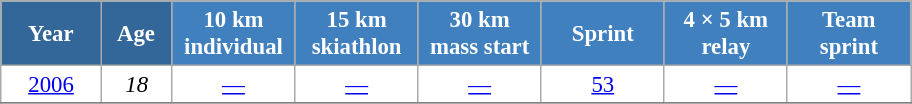<table class="wikitable" style="font-size:95%; text-align:center; border:grey solid 1px; border-collapse:collapse; background:#ffffff;">
<tr>
<th style="background-color:#369; color:white; width:60px;"> Year </th>
<th style="background-color:#369; color:white; width:40px;"> Age </th>
<th style="background-color:#4180be; color:white; width:75px;"> 10 km <br> individual </th>
<th style="background-color:#4180be; color:white; width:75px;"> 15 km <br> skiathlon </th>
<th style="background-color:#4180be; color:white; width:75px;"> 30 km <br> mass start </th>
<th style="background-color:#4180be; color:white; width:75px;"> Sprint </th>
<th style="background-color:#4180be; color:white; width:75px;"> 4 × 5 km <br> relay </th>
<th style="background-color:#4180be; color:white; width:75px;"> Team <br> sprint </th>
</tr>
<tr>
<td><a href='#'>2006</a></td>
<td><em>18</em></td>
<td><a href='#'>—</a></td>
<td><a href='#'>—</a></td>
<td><a href='#'>—</a></td>
<td><a href='#'>53</a></td>
<td><a href='#'>—</a></td>
<td><a href='#'>—</a></td>
</tr>
<tr>
</tr>
</table>
